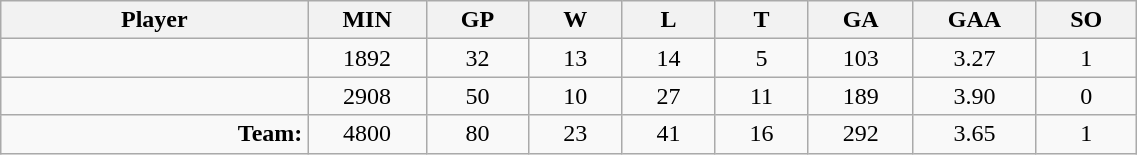<table class="wikitable sortable" width="60%">
<tr>
<th bgcolor="#DDDDFF" width="10%">Player</th>
<th width="3%" bgcolor="#DDDDFF" title="Minutes played">MIN</th>
<th width="3%" bgcolor="#DDDDFF" title="Games played in">GP</th>
<th width="3%" bgcolor="#DDDDFF" title="Wins">W</th>
<th width="3%" bgcolor="#DDDDFF"title="Losses">L</th>
<th width="3%" bgcolor="#DDDDFF" title="Ties">T</th>
<th width="3%" bgcolor="#DDDDFF" title="Goals against">GA</th>
<th width="3%" bgcolor="#DDDDFF" title="Goals against average">GAA</th>
<th width="3%" bgcolor="#DDDDFF"title="Shut-outs">SO</th>
</tr>
<tr align="center">
<td align="right"></td>
<td>1892</td>
<td>32</td>
<td>13</td>
<td>14</td>
<td>5</td>
<td>103</td>
<td>3.27</td>
<td>1</td>
</tr>
<tr align="center">
<td align="right"></td>
<td>2908</td>
<td>50</td>
<td>10</td>
<td>27</td>
<td>11</td>
<td>189</td>
<td>3.90</td>
<td>0</td>
</tr>
<tr align="center">
<td align="right"><strong>Team:</strong></td>
<td>4800</td>
<td>80</td>
<td>23</td>
<td>41</td>
<td>16</td>
<td>292</td>
<td>3.65</td>
<td>1</td>
</tr>
</table>
